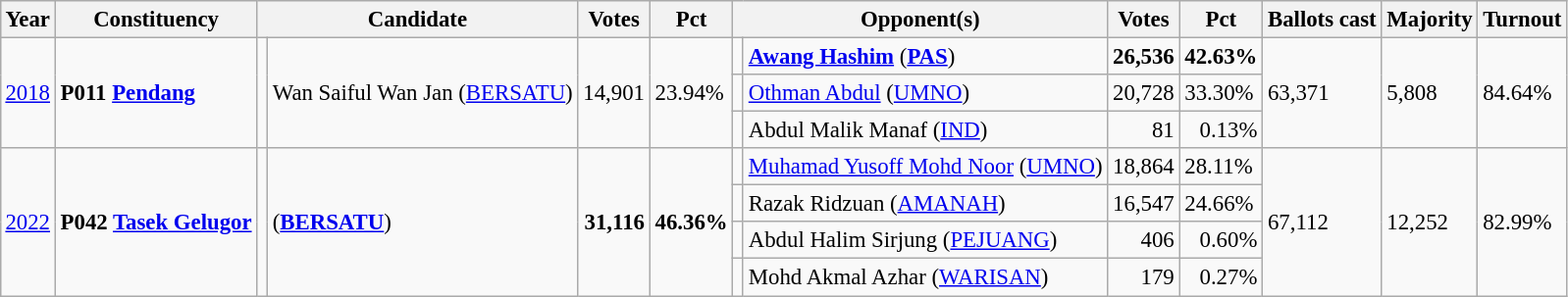<table class="wikitable" style="margin:0.5em ; font-size:95%">
<tr>
<th>Year</th>
<th>Constituency</th>
<th colspan=2>Candidate</th>
<th>Votes</th>
<th>Pct</th>
<th colspan=2>Opponent(s)</th>
<th>Votes</th>
<th>Pct</th>
<th>Ballots cast</th>
<th>Majority</th>
<th>Turnout</th>
</tr>
<tr>
<td rowspan="3"><a href='#'>2018</a></td>
<td rowspan="3"><strong>P011 <a href='#'>Pendang</a></strong></td>
<td rowspan="3" ></td>
<td rowspan="3">Wan Saiful Wan Jan (<a href='#'>BERSATU</a>)</td>
<td rowspan="3" align="right">14,901</td>
<td rowspan="3">23.94%</td>
<td></td>
<td><strong><a href='#'>Awang Hashim</a></strong> (<a href='#'><strong>PAS</strong></a>)</td>
<td align="right"><strong>26,536</strong></td>
<td><strong>42.63%</strong></td>
<td rowspan="3">63,371</td>
<td rowspan="3">5,808</td>
<td rowspan="3">84.64%</td>
</tr>
<tr>
<td></td>
<td><a href='#'>Othman Abdul</a> (<a href='#'>UMNO</a>)</td>
<td align="right">20,728</td>
<td>33.30%</td>
</tr>
<tr>
<td></td>
<td>Abdul Malik Manaf (<a href='#'>IND</a>)</td>
<td align="right">81</td>
<td align="right">0.13%</td>
</tr>
<tr>
<td rowspan=4><a href='#'>2022</a></td>
<td rowspan=4><strong>P042 <a href='#'>Tasek Gelugor</a></strong></td>
<td rowspan=4 bgcolor=></td>
<td rowspan=4> (<a href='#'><strong>BERSATU</strong></a>)</td>
<td rowspan=4 align="right"><strong>31,116</strong></td>
<td rowspan=4><strong>46.36%</strong></td>
<td></td>
<td><a href='#'>Muhamad Yusoff Mohd Noor</a> (<a href='#'>UMNO</a>)</td>
<td align="right">18,864</td>
<td>28.11%</td>
<td rowspan=4>67,112</td>
<td rowspan=4>12,252</td>
<td rowspan=4>82.99%</td>
</tr>
<tr>
<td></td>
<td>Razak Ridzuan (<a href='#'>AMANAH</a>)</td>
<td align="right">16,547</td>
<td>24.66%</td>
</tr>
<tr>
<td bgcolor=></td>
<td>Abdul Halim Sirjung (<a href='#'>PEJUANG</a>)</td>
<td align="right">406</td>
<td align="right">0.60%</td>
</tr>
<tr>
<td></td>
<td>Mohd Akmal Azhar (<a href='#'>WARISAN</a>)</td>
<td align="right">179</td>
<td align="right">0.27%</td>
</tr>
</table>
